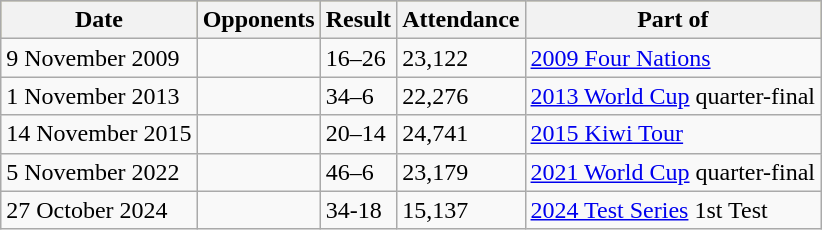<table class="wikitable">
<tr style="background:#bdb76b;">
<th>Date</th>
<th>Opponents</th>
<th>Result</th>
<th>Attendance</th>
<th>Part of</th>
</tr>
<tr>
<td>9 November 2009</td>
<td></td>
<td>16–26</td>
<td>23,122</td>
<td><a href='#'>2009 Four Nations</a></td>
</tr>
<tr>
<td>1 November 2013</td>
<td></td>
<td>34–6</td>
<td>22,276</td>
<td><a href='#'>2013 World Cup</a> quarter-final</td>
</tr>
<tr>
<td>14 November 2015</td>
<td></td>
<td>20–14</td>
<td>24,741</td>
<td><a href='#'>2015 Kiwi Tour</a></td>
</tr>
<tr>
<td>5 November 2022</td>
<td></td>
<td>46–6</td>
<td>23,179</td>
<td><a href='#'>2021 World Cup</a> quarter-final</td>
</tr>
<tr>
<td>27 October 2024</td>
<td></td>
<td>34-18</td>
<td>15,137</td>
<td><a href='#'> 2024 Test Series</a> 1st Test</td>
</tr>
</table>
